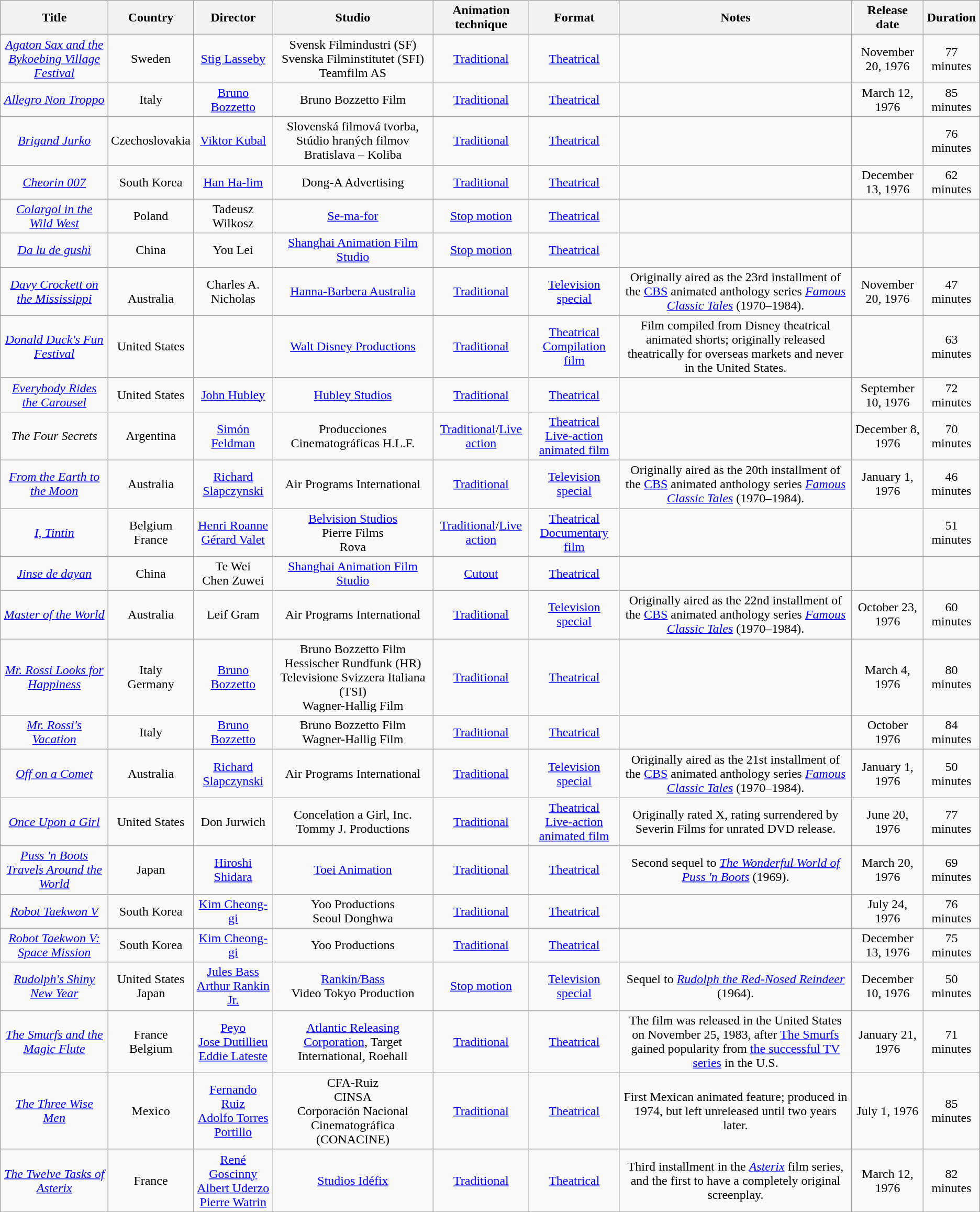<table class="wikitable sortable" style="text-align:center; margin=auto; ">
<tr>
<th scope="col">Title</th>
<th scope="col">Country</th>
<th scope="col">Director</th>
<th scope="col">Studio</th>
<th scope="col">Animation technique</th>
<th scope="col">Format</th>
<th>Notes</th>
<th>Release date</th>
<th>Duration</th>
</tr>
<tr>
<td><em><a href='#'>Agaton Sax and the Bykoebing Village Festival</a></em> <br> </td>
<td>Sweden</td>
<td><a href='#'>Stig Lasseby</a></td>
<td>Svensk Filmindustri (SF) <br> Svenska Filminstitutet (SFI) <br> Teamfilm AS</td>
<td><a href='#'>Traditional</a></td>
<td><a href='#'>Theatrical</a></td>
<td></td>
<td>November 20, 1976</td>
<td>77 minutes</td>
</tr>
<tr>
<td><em><a href='#'>Allegro Non Troppo</a></em> <br> </td>
<td>Italy</td>
<td><a href='#'>Bruno Bozzetto</a></td>
<td>Bruno Bozzetto Film</td>
<td><a href='#'>Traditional</a></td>
<td><a href='#'>Theatrical</a></td>
<td></td>
<td>March 12, 1976</td>
<td>85 minutes</td>
</tr>
<tr>
<td><em><a href='#'>Brigand Jurko</a></em> <br> </td>
<td>Czechoslovakia</td>
<td><a href='#'>Viktor Kubal</a></td>
<td>Slovenská filmová tvorba, Stúdio hraných filmov Bratislava – Koliba</td>
<td><a href='#'>Traditional</a></td>
<td><a href='#'>Theatrical</a></td>
<td></td>
<td></td>
<td>76 minutes</td>
</tr>
<tr>
<td><em><a href='#'>Cheorin 007</a></em> <br> </td>
<td>South Korea</td>
<td><a href='#'>Han Ha-lim</a></td>
<td>Dong-A Advertising</td>
<td><a href='#'>Traditional</a></td>
<td><a href='#'>Theatrical</a></td>
<td></td>
<td>December 13, 1976</td>
<td>62 minutes</td>
</tr>
<tr>
<td><em><a href='#'>Colargol in the Wild West</a></em> <br> </td>
<td>Poland</td>
<td>Tadeusz Wilkosz</td>
<td><a href='#'>Se-ma-for</a></td>
<td><a href='#'>Stop motion</a></td>
<td><a href='#'>Theatrical</a></td>
<td></td>
<td></td>
<td></td>
</tr>
<tr>
<td><em><a href='#'>Da lu de gushì</a></em> <br> </td>
<td>China</td>
<td>You Lei</td>
<td><a href='#'>Shanghai Animation Film Studio</a></td>
<td><a href='#'>Stop motion</a></td>
<td><a href='#'>Theatrical</a></td>
<td></td>
<td></td>
<td></td>
</tr>
<tr>
<td><em><a href='#'>Davy Crockett on the Mississippi</a></em></td>
<td> <br> Australia</td>
<td>Charles A. Nicholas</td>
<td><a href='#'>Hanna-Barbera Australia</a></td>
<td><a href='#'>Traditional</a></td>
<td><a href='#'>Television special</a></td>
<td>Originally aired as the 23rd installment of the <a href='#'>CBS</a> animated anthology series <em><a href='#'>Famous Classic Tales</a></em> (1970–1984).</td>
<td>November 20, 1976</td>
<td>47 minutes</td>
</tr>
<tr>
<td><em><a href='#'>Donald Duck's Fun Festival</a></em></td>
<td>United States</td>
<td></td>
<td><a href='#'>Walt Disney Productions</a></td>
<td><a href='#'>Traditional</a></td>
<td><a href='#'>Theatrical</a> <br> <a href='#'>Compilation film</a></td>
<td>Film compiled from Disney theatrical animated shorts; originally released theatrically for overseas markets and never in the United States.</td>
<td></td>
<td>63 minutes</td>
</tr>
<tr>
<td><em><a href='#'>Everybody Rides the Carousel</a></em></td>
<td>United States</td>
<td><a href='#'>John Hubley</a></td>
<td><a href='#'>Hubley Studios</a></td>
<td><a href='#'>Traditional</a></td>
<td><a href='#'>Theatrical</a></td>
<td></td>
<td>September 10, 1976</td>
<td>72 minutes</td>
</tr>
<tr>
<td><em>The Four Secrets</em> <br> </td>
<td>Argentina</td>
<td><a href='#'>Simón Feldman</a></td>
<td>Producciones Cinematográficas H.L.F.</td>
<td><a href='#'>Traditional</a>/<a href='#'>Live action</a></td>
<td><a href='#'>Theatrical</a> <br> <a href='#'>Live-action animated film</a></td>
<td></td>
<td>December 8, 1976</td>
<td>70 minutes</td>
</tr>
<tr>
<td><em><a href='#'>From the Earth to the Moon</a></em></td>
<td>Australia</td>
<td><a href='#'>Richard Slapczynski</a></td>
<td>Air Programs International</td>
<td><a href='#'>Traditional</a></td>
<td><a href='#'>Television special</a></td>
<td>Originally aired as the 20th installment of the <a href='#'>CBS</a> animated anthology series <em><a href='#'>Famous Classic Tales</a></em> (1970–1984).</td>
<td>January 1, 1976</td>
<td>46 minutes</td>
</tr>
<tr>
<td><em><a href='#'>I, Tintin</a></em> <br> </td>
<td>Belgium <br> France</td>
<td><a href='#'>Henri Roanne</a> <br> <a href='#'>Gérard Valet</a></td>
<td><a href='#'>Belvision Studios</a> <br> Pierre Films <br> Rova</td>
<td><a href='#'>Traditional</a>/<a href='#'>Live action</a></td>
<td><a href='#'>Theatrical</a> <br> <a href='#'>Documentary film</a></td>
<td></td>
<td></td>
<td>51 minutes</td>
</tr>
<tr>
<td><em><a href='#'>Jinse de dayan</a></em> <br> </td>
<td>China</td>
<td>Te Wei <br> Chen Zuwei</td>
<td><a href='#'>Shanghai Animation Film Studio</a></td>
<td><a href='#'>Cutout</a></td>
<td><a href='#'>Theatrical</a></td>
<td></td>
<td></td>
<td></td>
</tr>
<tr>
<td><em><a href='#'>Master of the World</a></em></td>
<td>Australia</td>
<td>Leif Gram</td>
<td>Air Programs International</td>
<td><a href='#'>Traditional</a></td>
<td><a href='#'>Television special</a></td>
<td>Originally aired as the 22nd installment of the <a href='#'>CBS</a> animated anthology series <em><a href='#'>Famous Classic Tales</a></em> (1970–1984).</td>
<td>October 23, 1976</td>
<td>60 minutes</td>
</tr>
<tr>
<td><em><a href='#'>Mr. Rossi Looks for Happiness</a></em> <br> </td>
<td>Italy <br> Germany</td>
<td><a href='#'>Bruno Bozzetto</a></td>
<td>Bruno Bozzetto Film <br> Hessischer Rundfunk (HR) <br> Televisione Svizzera Italiana (TSI) <br> Wagner-Hallig Film</td>
<td><a href='#'>Traditional</a></td>
<td><a href='#'>Theatrical</a></td>
<td></td>
<td>March 4, 1976</td>
<td>80 minutes</td>
</tr>
<tr>
<td><em><a href='#'>Mr. Rossi's Vacation</a></em> <br> </td>
<td>Italy</td>
<td><a href='#'>Bruno Bozzetto</a></td>
<td>Bruno Bozzetto Film <br> Wagner-Hallig Film</td>
<td><a href='#'>Traditional</a></td>
<td><a href='#'>Theatrical</a></td>
<td></td>
<td>October 1976</td>
<td>84 minutes</td>
</tr>
<tr>
<td><em><a href='#'>Off on a Comet</a></em></td>
<td>Australia</td>
<td><a href='#'>Richard Slapczynski</a></td>
<td>Air Programs International</td>
<td><a href='#'>Traditional</a></td>
<td><a href='#'>Television special</a></td>
<td>Originally aired as the 21st installment of the <a href='#'>CBS</a> animated anthology series <em><a href='#'>Famous Classic Tales</a></em> (1970–1984).</td>
<td>January 1, 1976</td>
<td>50 minutes</td>
</tr>
<tr>
<td><em><a href='#'>Once Upon a Girl</a></em></td>
<td>United States</td>
<td>Don Jurwich</td>
<td>Concelation a Girl, Inc. <br> Tommy J. Productions</td>
<td><a href='#'>Traditional</a></td>
<td><a href='#'>Theatrical</a> <br> <a href='#'>Live-action animated film</a></td>
<td>Originally rated X, rating surrendered by Severin Films for unrated DVD release.</td>
<td>June 20, 1976</td>
<td>77 minutes</td>
</tr>
<tr>
<td><em><a href='#'>Puss 'n Boots Travels Around the World</a></em> <br> </td>
<td>Japan</td>
<td><a href='#'>Hiroshi Shidara</a></td>
<td><a href='#'>Toei Animation</a></td>
<td><a href='#'>Traditional</a></td>
<td><a href='#'>Theatrical</a></td>
<td>Second sequel to <em><a href='#'>The Wonderful World of Puss 'n Boots</a></em> (1969).</td>
<td>March 20, 1976</td>
<td>69 minutes</td>
</tr>
<tr>
<td><em><a href='#'>Robot Taekwon V</a></em> <br> </td>
<td>South Korea</td>
<td><a href='#'>Kim Cheong-gi</a></td>
<td>Yoo Productions <br> Seoul Donghwa</td>
<td><a href='#'>Traditional</a></td>
<td><a href='#'>Theatrical</a></td>
<td></td>
<td>July 24, 1976</td>
<td>76 minutes</td>
</tr>
<tr>
<td><em><a href='#'>Robot Taekwon V: Space Mission</a></em> <br> </td>
<td>South Korea</td>
<td><a href='#'>Kim Cheong-gi</a></td>
<td>Yoo Productions</td>
<td><a href='#'>Traditional</a></td>
<td><a href='#'>Theatrical</a></td>
<td></td>
<td>December 13, 1976</td>
<td>75 minutes</td>
</tr>
<tr>
<td><em><a href='#'>Rudolph's Shiny New Year</a></em></td>
<td>United States <br> Japan</td>
<td><a href='#'>Jules Bass</a> <br> <a href='#'>Arthur Rankin Jr.</a></td>
<td><a href='#'>Rankin/Bass</a> <br> Video Tokyo Production</td>
<td><a href='#'>Stop motion</a></td>
<td><a href='#'>Television special</a></td>
<td>Sequel to <em><a href='#'>Rudolph the Red-Nosed Reindeer</a></em> (1964).</td>
<td>December 10, 1976</td>
<td>50 minutes</td>
</tr>
<tr>
<td><em><a href='#'>The Smurfs and the Magic Flute</a></em> <br> </td>
<td>France <br> Belgium</td>
<td><a href='#'>Peyo</a> <br> <a href='#'>Jose Dutillieu</a> <br> <a href='#'>Eddie Lateste</a></td>
<td><a href='#'>Atlantic Releasing Corporation</a>, Target International, Roehall</td>
<td><a href='#'>Traditional</a></td>
<td><a href='#'>Theatrical</a></td>
<td>The film was released in the United States on November 25, 1983, after <a href='#'>The Smurfs</a> gained popularity from <a href='#'>the successful TV series</a> in the U.S.</td>
<td>January 21, 1976</td>
<td>71 minutes</td>
</tr>
<tr>
<td><em><a href='#'>The Three Wise Men</a></em> <br> </td>
<td>Mexico</td>
<td><a href='#'>Fernando Ruiz</a> <br> <a href='#'>Adolfo Torres Portillo</a></td>
<td>CFA-Ruiz <br> CINSA <br> Corporación Nacional Cinematográfica (CONACINE)</td>
<td><a href='#'>Traditional</a></td>
<td><a href='#'>Theatrical</a></td>
<td>First Mexican animated feature; produced in 1974, but left unreleased until two years later.</td>
<td>July 1, 1976</td>
<td>85 minutes</td>
</tr>
<tr>
<td><em><a href='#'>The Twelve Tasks of Asterix</a></em> <br> </td>
<td>France</td>
<td><a href='#'>René Goscinny</a> <br> <a href='#'>Albert Uderzo</a> <br> <a href='#'>Pierre Watrin</a></td>
<td><a href='#'>Studios Idéfix</a></td>
<td><a href='#'>Traditional</a></td>
<td><a href='#'>Theatrical</a></td>
<td>Third installment in the <em><a href='#'>Asterix</a></em> film series, and the first to have a completely original screenplay.</td>
<td>March 12, 1976</td>
<td>82 minutes</td>
</tr>
</table>
